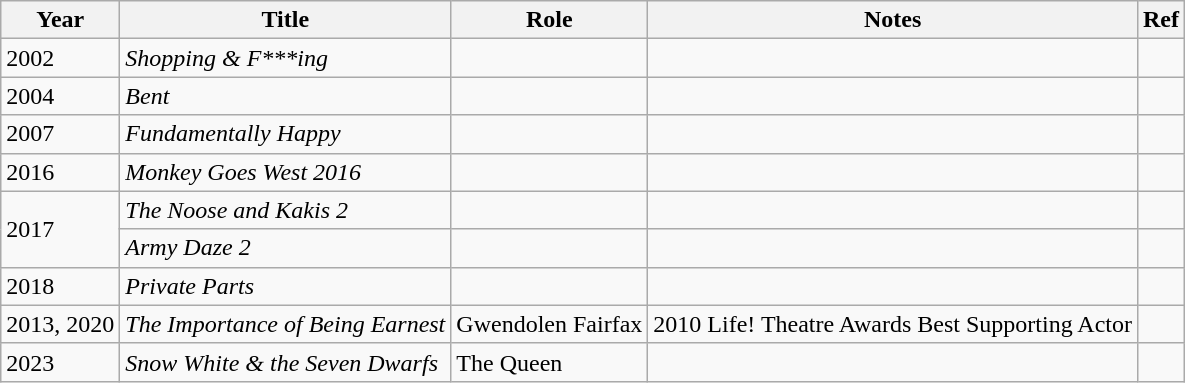<table class="wikitable sortable">
<tr>
<th>Year</th>
<th>Title</th>
<th>Role</th>
<th class="unsortable">Notes</th>
<th class="unsortable">Ref</th>
</tr>
<tr>
<td>2002</td>
<td><em>Shopping & F***ing</em></td>
<td></td>
<td></td>
<td></td>
</tr>
<tr>
<td>2004</td>
<td><em>Bent</em></td>
<td></td>
<td></td>
<td></td>
</tr>
<tr>
<td>2007</td>
<td><em>Fundamentally Happy</em></td>
<td></td>
<td></td>
<td></td>
</tr>
<tr>
<td>2016</td>
<td><em>Monkey Goes West 2016</em></td>
<td></td>
<td></td>
<td></td>
</tr>
<tr>
<td rowspan=2>2017</td>
<td><em>The Noose and Kakis 2</em></td>
<td></td>
<td></td>
<td></td>
</tr>
<tr>
<td><em>Army Daze 2</em></td>
<td></td>
<td></td>
<td></td>
</tr>
<tr>
<td>2018</td>
<td><em>Private Parts</em></td>
<td></td>
<td></td>
<td></td>
</tr>
<tr>
<td>2013, 2020</td>
<td><em>The Importance of Being Earnest</em></td>
<td>Gwendolen Fairfax</td>
<td>2010 Life! Theatre Awards Best Supporting Actor</td>
<td></td>
</tr>
<tr>
<td>2023</td>
<td><em>Snow White & the Seven Dwarfs</em></td>
<td>The Queen</td>
<td></td>
<td></td>
</tr>
</table>
